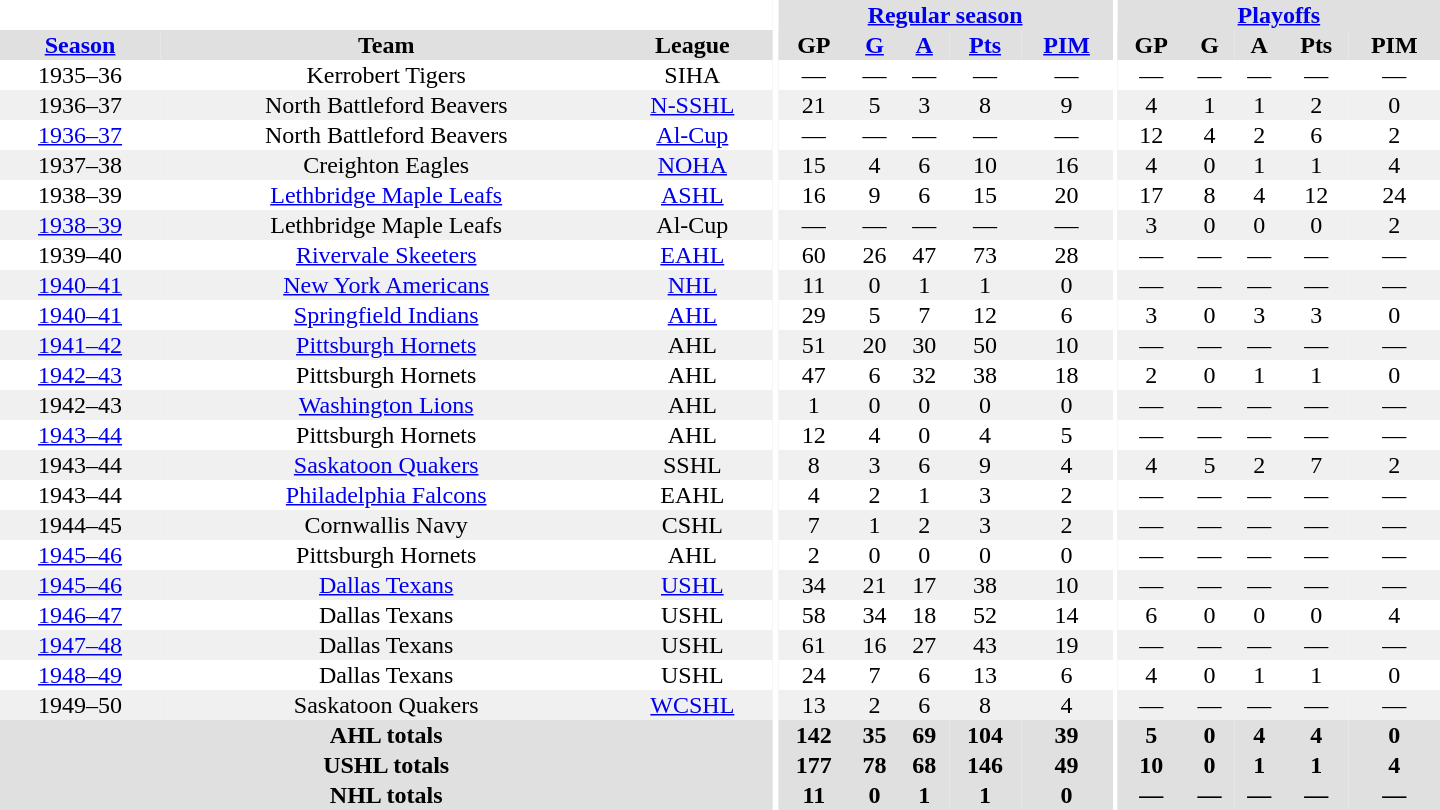<table border="0" cellpadding="1" cellspacing="0" style="text-align:center; width:60em">
<tr bgcolor="#e0e0e0">
<th colspan="3" bgcolor="#ffffff"></th>
<th rowspan="100" bgcolor="#ffffff"></th>
<th colspan="5"><a href='#'>Regular season</a></th>
<th rowspan="100" bgcolor="#ffffff"></th>
<th colspan="5"><a href='#'>Playoffs</a></th>
</tr>
<tr bgcolor="#e0e0e0">
<th><a href='#'>Season</a></th>
<th>Team</th>
<th>League</th>
<th>GP</th>
<th><a href='#'>G</a></th>
<th><a href='#'>A</a></th>
<th><a href='#'>Pts</a></th>
<th><a href='#'>PIM</a></th>
<th>GP</th>
<th>G</th>
<th>A</th>
<th>Pts</th>
<th>PIM</th>
</tr>
<tr>
<td>1935–36</td>
<td>Kerrobert Tigers</td>
<td>SIHA</td>
<td>—</td>
<td>—</td>
<td>—</td>
<td>—</td>
<td>—</td>
<td>—</td>
<td>—</td>
<td>—</td>
<td>—</td>
<td>—</td>
</tr>
<tr bgcolor="#f0f0f0">
<td>1936–37</td>
<td>North Battleford Beavers</td>
<td><a href='#'>N-SSHL</a></td>
<td>21</td>
<td>5</td>
<td>3</td>
<td>8</td>
<td>9</td>
<td>4</td>
<td>1</td>
<td>1</td>
<td>2</td>
<td>0</td>
</tr>
<tr>
<td><a href='#'>1936–37</a></td>
<td>North Battleford Beavers</td>
<td><a href='#'>Al-Cup</a></td>
<td>—</td>
<td>—</td>
<td>—</td>
<td>—</td>
<td>—</td>
<td>12</td>
<td>4</td>
<td>2</td>
<td>6</td>
<td>2</td>
</tr>
<tr bgcolor="#f0f0f0">
<td>1937–38</td>
<td>Creighton Eagles</td>
<td><a href='#'>NOHA</a></td>
<td>15</td>
<td>4</td>
<td>6</td>
<td>10</td>
<td>16</td>
<td>4</td>
<td>0</td>
<td>1</td>
<td>1</td>
<td>4</td>
</tr>
<tr>
<td>1938–39</td>
<td><a href='#'>Lethbridge Maple Leafs</a></td>
<td><a href='#'>ASHL</a></td>
<td>16</td>
<td>9</td>
<td>6</td>
<td>15</td>
<td>20</td>
<td>17</td>
<td>8</td>
<td>4</td>
<td>12</td>
<td>24</td>
</tr>
<tr bgcolor="#f0f0f0">
<td><a href='#'>1938–39</a></td>
<td>Lethbridge Maple Leafs</td>
<td>Al-Cup</td>
<td>—</td>
<td>—</td>
<td>—</td>
<td>—</td>
<td>—</td>
<td>3</td>
<td>0</td>
<td>0</td>
<td>0</td>
<td>2</td>
</tr>
<tr>
<td>1939–40</td>
<td><a href='#'>Rivervale Skeeters</a></td>
<td><a href='#'>EAHL</a></td>
<td>60</td>
<td>26</td>
<td>47</td>
<td>73</td>
<td>28</td>
<td>—</td>
<td>—</td>
<td>—</td>
<td>—</td>
<td>—</td>
</tr>
<tr bgcolor="#f0f0f0">
<td><a href='#'>1940–41</a></td>
<td><a href='#'>New York Americans</a></td>
<td><a href='#'>NHL</a></td>
<td>11</td>
<td>0</td>
<td>1</td>
<td>1</td>
<td>0</td>
<td>—</td>
<td>—</td>
<td>—</td>
<td>—</td>
<td>—</td>
</tr>
<tr>
<td><a href='#'>1940–41</a></td>
<td><a href='#'>Springfield Indians</a></td>
<td><a href='#'>AHL</a></td>
<td>29</td>
<td>5</td>
<td>7</td>
<td>12</td>
<td>6</td>
<td>3</td>
<td>0</td>
<td>3</td>
<td>3</td>
<td>0</td>
</tr>
<tr bgcolor="#f0f0f0">
<td><a href='#'>1941–42</a></td>
<td><a href='#'>Pittsburgh Hornets</a></td>
<td>AHL</td>
<td>51</td>
<td>20</td>
<td>30</td>
<td>50</td>
<td>10</td>
<td>—</td>
<td>—</td>
<td>—</td>
<td>—</td>
<td>—</td>
</tr>
<tr>
<td><a href='#'>1942–43</a></td>
<td>Pittsburgh Hornets</td>
<td>AHL</td>
<td>47</td>
<td>6</td>
<td>32</td>
<td>38</td>
<td>18</td>
<td>2</td>
<td>0</td>
<td>1</td>
<td>1</td>
<td>0</td>
</tr>
<tr bgcolor="#f0f0f0">
<td>1942–43</td>
<td><a href='#'>Washington Lions</a></td>
<td>AHL</td>
<td>1</td>
<td>0</td>
<td>0</td>
<td>0</td>
<td>0</td>
<td>—</td>
<td>—</td>
<td>—</td>
<td>—</td>
<td>—</td>
</tr>
<tr>
<td><a href='#'>1943–44</a></td>
<td>Pittsburgh Hornets</td>
<td>AHL</td>
<td>12</td>
<td>4</td>
<td>0</td>
<td>4</td>
<td>5</td>
<td>—</td>
<td>—</td>
<td>—</td>
<td>—</td>
<td>—</td>
</tr>
<tr bgcolor="#f0f0f0">
<td>1943–44</td>
<td><a href='#'>Saskatoon Quakers</a></td>
<td>SSHL</td>
<td>8</td>
<td>3</td>
<td>6</td>
<td>9</td>
<td>4</td>
<td>4</td>
<td>5</td>
<td>2</td>
<td>7</td>
<td>2</td>
</tr>
<tr>
<td>1943–44</td>
<td><a href='#'>Philadelphia Falcons</a></td>
<td>EAHL</td>
<td>4</td>
<td>2</td>
<td>1</td>
<td>3</td>
<td>2</td>
<td>—</td>
<td>—</td>
<td>—</td>
<td>—</td>
<td>—</td>
</tr>
<tr bgcolor="#f0f0f0">
<td>1944–45</td>
<td>Cornwallis Navy</td>
<td>CSHL</td>
<td>7</td>
<td>1</td>
<td>2</td>
<td>3</td>
<td>2</td>
<td>—</td>
<td>—</td>
<td>—</td>
<td>—</td>
<td>—</td>
</tr>
<tr>
<td><a href='#'>1945–46</a></td>
<td>Pittsburgh Hornets</td>
<td>AHL</td>
<td>2</td>
<td>0</td>
<td>0</td>
<td>0</td>
<td>0</td>
<td>—</td>
<td>—</td>
<td>—</td>
<td>—</td>
<td>—</td>
</tr>
<tr bgcolor="#f0f0f0">
<td><a href='#'>1945–46</a></td>
<td><a href='#'>Dallas Texans</a></td>
<td><a href='#'>USHL</a></td>
<td>34</td>
<td>21</td>
<td>17</td>
<td>38</td>
<td>10</td>
<td>—</td>
<td>—</td>
<td>—</td>
<td>—</td>
<td>—</td>
</tr>
<tr>
<td><a href='#'>1946–47</a></td>
<td>Dallas Texans</td>
<td>USHL</td>
<td>58</td>
<td>34</td>
<td>18</td>
<td>52</td>
<td>14</td>
<td>6</td>
<td>0</td>
<td>0</td>
<td>0</td>
<td>4</td>
</tr>
<tr bgcolor="#f0f0f0">
<td><a href='#'>1947–48</a></td>
<td>Dallas Texans</td>
<td>USHL</td>
<td>61</td>
<td>16</td>
<td>27</td>
<td>43</td>
<td>19</td>
<td>—</td>
<td>—</td>
<td>—</td>
<td>—</td>
<td>—</td>
</tr>
<tr>
<td><a href='#'>1948–49</a></td>
<td>Dallas Texans</td>
<td>USHL</td>
<td>24</td>
<td>7</td>
<td>6</td>
<td>13</td>
<td>6</td>
<td>4</td>
<td>0</td>
<td>1</td>
<td>1</td>
<td>0</td>
</tr>
<tr bgcolor="#f0f0f0">
<td>1949–50</td>
<td>Saskatoon Quakers</td>
<td><a href='#'>WCSHL</a></td>
<td>13</td>
<td>2</td>
<td>6</td>
<td>8</td>
<td>4</td>
<td>—</td>
<td>—</td>
<td>—</td>
<td>—</td>
<td>—</td>
</tr>
<tr bgcolor="#e0e0e0">
<th colspan="3">AHL totals</th>
<th>142</th>
<th>35</th>
<th>69</th>
<th>104</th>
<th>39</th>
<th>5</th>
<th>0</th>
<th>4</th>
<th>4</th>
<th>0</th>
</tr>
<tr bgcolor="#e0e0e0">
<th colspan="3">USHL totals</th>
<th>177</th>
<th>78</th>
<th>68</th>
<th>146</th>
<th>49</th>
<th>10</th>
<th>0</th>
<th>1</th>
<th>1</th>
<th>4</th>
</tr>
<tr bgcolor="#e0e0e0">
<th colspan="3">NHL totals</th>
<th>11</th>
<th>0</th>
<th>1</th>
<th>1</th>
<th>0</th>
<th>—</th>
<th>—</th>
<th>—</th>
<th>—</th>
<th>—</th>
</tr>
</table>
